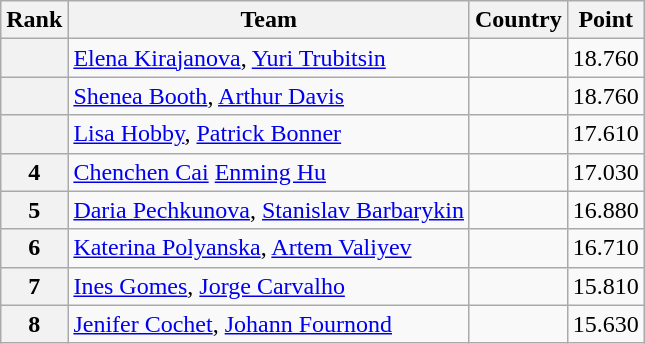<table class="wikitable sortable">
<tr>
<th>Rank</th>
<th>Team</th>
<th>Country</th>
<th>Point</th>
</tr>
<tr>
<th></th>
<td><a href='#'>Elena Kirajanova</a>, <a href='#'>Yuri Trubitsin</a></td>
<td></td>
<td>18.760</td>
</tr>
<tr>
<th></th>
<td><a href='#'>Shenea Booth</a>, <a href='#'>Arthur Davis</a></td>
<td></td>
<td>18.760</td>
</tr>
<tr>
<th></th>
<td><a href='#'>Lisa Hobby</a>, <a href='#'>Patrick Bonner</a></td>
<td></td>
<td>17.610</td>
</tr>
<tr>
<th>4</th>
<td><a href='#'>Chenchen Cai</a> <a href='#'>Enming Hu</a></td>
<td></td>
<td>17.030</td>
</tr>
<tr>
<th>5</th>
<td><a href='#'>Daria Pechkunova</a>, <a href='#'>Stanislav Barbarykin</a></td>
<td></td>
<td>16.880</td>
</tr>
<tr>
<th>6</th>
<td><a href='#'>Katerina Polyanska</a>, <a href='#'>Artem Valiyev</a></td>
<td></td>
<td>16.710</td>
</tr>
<tr>
<th>7</th>
<td><a href='#'>Ines Gomes</a>, <a href='#'>Jorge Carvalho</a></td>
<td></td>
<td>15.810</td>
</tr>
<tr>
<th>8</th>
<td><a href='#'>Jenifer Cochet</a>, <a href='#'>Johann Fournond</a></td>
<td></td>
<td>15.630</td>
</tr>
</table>
